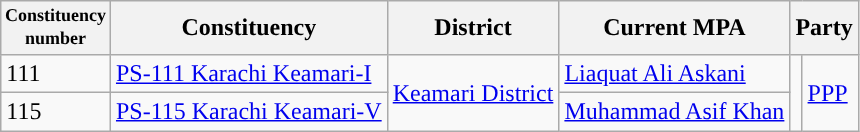<table class="wikitable">
<tr>
<th width="50px" style="font-size:75%">Constituency number</th>
<th>Constituency</th>
<th>District</th>
<th>Current MPA</th>
<th colspan="2">Party</th>
</tr>
<tr>
<td>111</td>
<td><a href='#'>PS-111 Karachi Keamari-I</a></td>
<td rowspan="2"><a href='#'>Keamari District</a></td>
<td><a href='#'>Liaquat Ali Askani</a></td>
<td rowspan="2" rowspan="2"></td>
<td rowspan="2"><a href='#'>PPP</a></td>
</tr>
<tr>
<td>115</td>
<td><a href='#'>PS-115 Karachi Keamari-V</a></td>
<td><a href='#'>Muhammad Asif Khan</a></td>
</tr>
</table>
